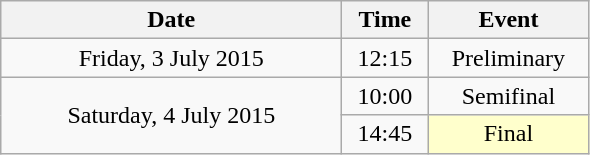<table class = "wikitable" style="text-align:center;">
<tr>
<th width=220>Date</th>
<th width=50>Time</th>
<th width=100>Event</th>
</tr>
<tr>
<td>Friday, 3 July 2015</td>
<td>12:15</td>
<td>Preliminary</td>
</tr>
<tr>
<td rowspan=2>Saturday, 4 July 2015</td>
<td>10:00</td>
<td>Semifinal</td>
</tr>
<tr>
<td>14:45</td>
<td bgcolor=ffffcc>Final</td>
</tr>
</table>
